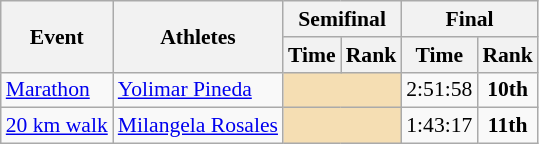<table class="wikitable" style="font-size:90%;">
<tr>
<th rowspan=2>Event</th>
<th rowspan=2>Athletes</th>
<th colspan=2>Semifinal</th>
<th colspan=2>Final</th>
</tr>
<tr>
<th>Time</th>
<th>Rank</th>
<th>Time</th>
<th>Rank</th>
</tr>
<tr>
<td><a href='#'>Marathon</a></td>
<td><a href='#'>Yolimar Pineda</a></td>
<td colspan="2" style="background:wheat;"></td>
<td align=center>2:51:58</td>
<td align=center><strong>10th</strong></td>
</tr>
<tr>
<td><a href='#'>20 km walk</a></td>
<td><a href='#'>Milangela Rosales</a></td>
<td colspan="2" style="background:wheat;"></td>
<td align=center>1:43:17</td>
<td align=center><strong>11th</strong></td>
</tr>
</table>
